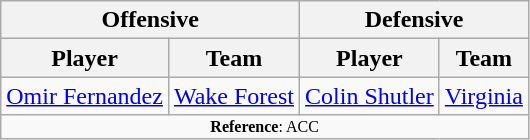<table class="wikitable">
<tr>
<th colspan="2">Offensive</th>
<th colspan="2">Defensive</th>
</tr>
<tr>
<th>Player</th>
<th>Team</th>
<th>Player</th>
<th>Team</th>
</tr>
<tr>
<td><a href='#'>Omir Fernandez</a></td>
<td><a href='#'>Wake Forest</a></td>
<td><a href='#'>Colin Shutler</a></td>
<td><a href='#'>Virginia</a></td>
</tr>
<tr>
<td colspan="12"  style="font-size:8pt; text-align:center;"><strong>Reference</strong>: ACC</td>
</tr>
</table>
